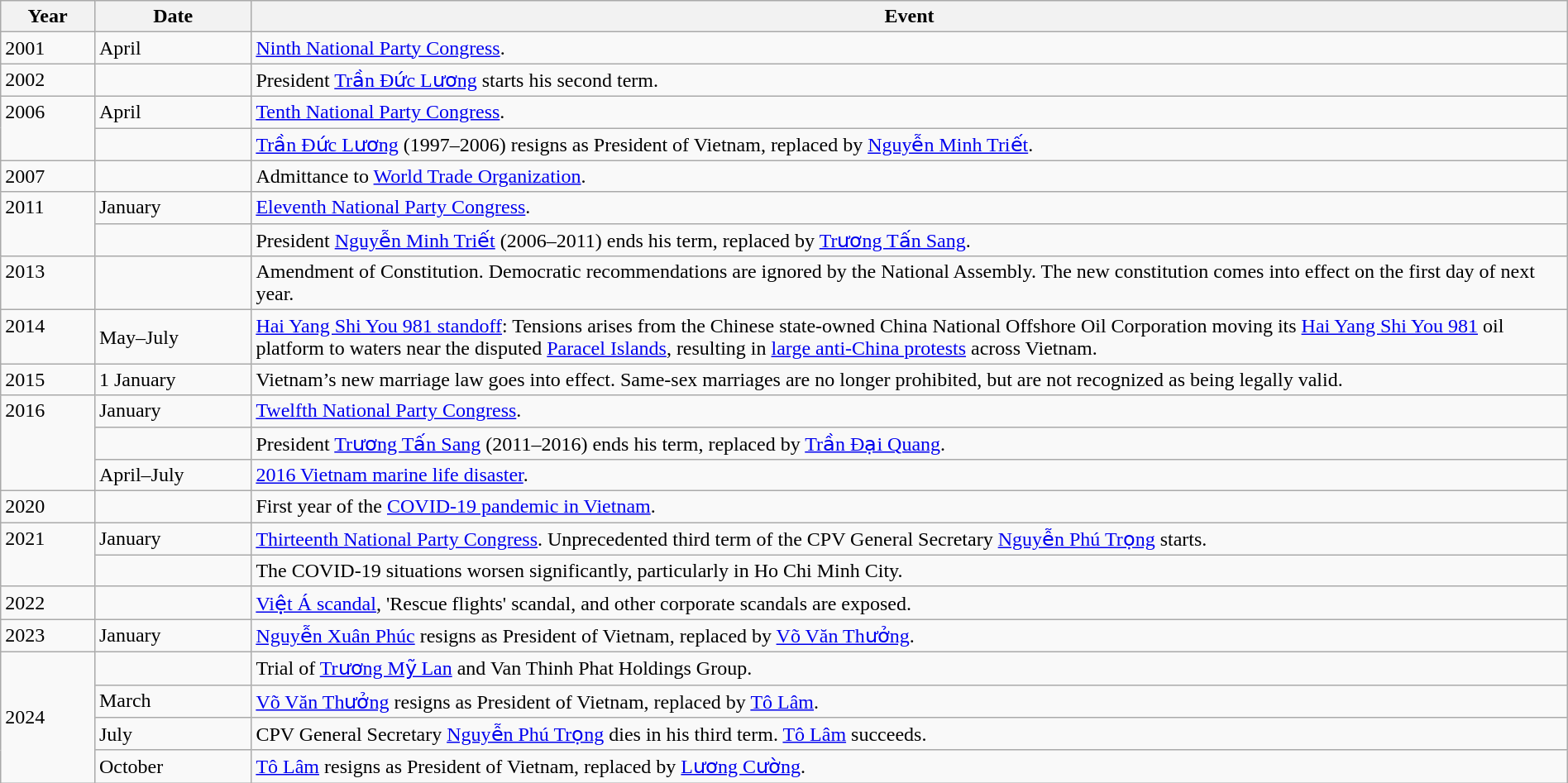<table class="wikitable" width="100%">
<tr>
<th style="width:6%">Year</th>
<th style="width:10%">Date</th>
<th>Event</th>
</tr>
<tr>
<td rowspan="1" valign="top">2001</td>
<td>April</td>
<td><a href='#'>Ninth National Party Congress</a>.</td>
</tr>
<tr>
<td rowspan="1" valign="top">2002</td>
<td></td>
<td>President <a href='#'>Trần Đức Lương</a> starts his second term.</td>
</tr>
<tr>
<td rowspan="2" valign="top">2006</td>
<td>April</td>
<td><a href='#'>Tenth National Party Congress</a>.</td>
</tr>
<tr>
<td></td>
<td><a href='#'>Trần Đức Lương</a> (1997–2006) resigns as President of Vietnam, replaced by <a href='#'>Nguyễn Minh Triết</a>.</td>
</tr>
<tr>
<td rowspan="1" valign="top">2007</td>
<td></td>
<td>Admittance to <a href='#'>World Trade Organization</a>.</td>
</tr>
<tr>
<td rowspan="2" valign="top">2011</td>
<td>January</td>
<td><a href='#'>Eleventh National Party Congress</a>.</td>
</tr>
<tr>
<td></td>
<td>President <a href='#'>Nguyễn Minh Triết</a> (2006–2011) ends his term, replaced by <a href='#'>Trương Tấn Sang</a>.</td>
</tr>
<tr>
<td rowspan="1" valign="top">2013</td>
<td></td>
<td>Amendment of Constitution. Democratic recommendations are ignored by the National Assembly. The new constitution comes into effect on the first day of next year.</td>
</tr>
<tr>
<td rowspan="1" valign="top">2014</td>
<td>May–July</td>
<td><a href='#'>Hai Yang Shi You 981 standoff</a>: Tensions arises from the Chinese state-owned China National Offshore Oil Corporation moving its <a href='#'>Hai Yang Shi You 981</a> oil platform to waters near the disputed <a href='#'>Paracel Islands</a>, resulting in <a href='#'>large anti-China protests</a> across Vietnam.</td>
</tr>
<tr>
<td rowspan="1" valign="top">2015</td>
<td>1 January</td>
<td>Vietnam’s new marriage law goes into effect. Same-sex marriages are no longer prohibited, but are not recognized as being legally valid.</td>
</tr>
<tr>
<td rowspan="3" valign="top">2016</td>
<td>January</td>
<td><a href='#'>Twelfth National Party Congress</a>.</td>
</tr>
<tr>
<td></td>
<td>President <a href='#'>Trương Tấn Sang</a> (2011–2016) ends his term, replaced by <a href='#'>Trần Đại Quang</a>.</td>
</tr>
<tr>
<td>April–July</td>
<td><a href='#'>2016 Vietnam marine life disaster</a>.</td>
</tr>
<tr>
<td rowspan="1" valign="top">2020</td>
<td></td>
<td>First year of the <a href='#'>COVID-19 pandemic in Vietnam</a>.</td>
</tr>
<tr>
<td rowspan="2" valign="top">2021</td>
<td>January</td>
<td><a href='#'>Thirteenth National Party Congress</a>. Unprecedented third term of the CPV General Secretary <a href='#'>Nguyễn Phú Trọng</a> starts.</td>
</tr>
<tr>
<td></td>
<td>The COVID-19 situations worsen significantly, particularly in Ho Chi Minh City.</td>
</tr>
<tr>
<td rowspan="1" valign="top">2022</td>
<td></td>
<td><a href='#'>Việt Á scandal</a>, 'Rescue flights' scandal, and other corporate scandals are exposed.</td>
</tr>
<tr>
<td rowspan="1" valign="top">2023</td>
<td>January</td>
<td><a href='#'>Nguyễn Xuân Phúc</a> resigns as President of Vietnam, replaced by <a href='#'>Võ Văn Thưởng</a>.</td>
</tr>
<tr>
<td rowspan="4">2024</td>
<td></td>
<td>Trial of <a href='#'>Trương Mỹ Lan</a> and Van Thinh Phat Holdings Group.</td>
</tr>
<tr>
<td>March</td>
<td><a href='#'>Võ Văn Thưởng</a> resigns as President of Vietnam, replaced by <a href='#'>Tô Lâm</a>.</td>
</tr>
<tr>
<td>July</td>
<td>CPV General Secretary <a href='#'>Nguyễn Phú Trọng</a> dies in his third term. <a href='#'>Tô Lâm</a> succeeds.</td>
</tr>
<tr>
<td>October</td>
<td><a href='#'>Tô Lâm</a> resigns as President of Vietnam, replaced by <a href='#'>Lương Cường</a>.</td>
</tr>
</table>
